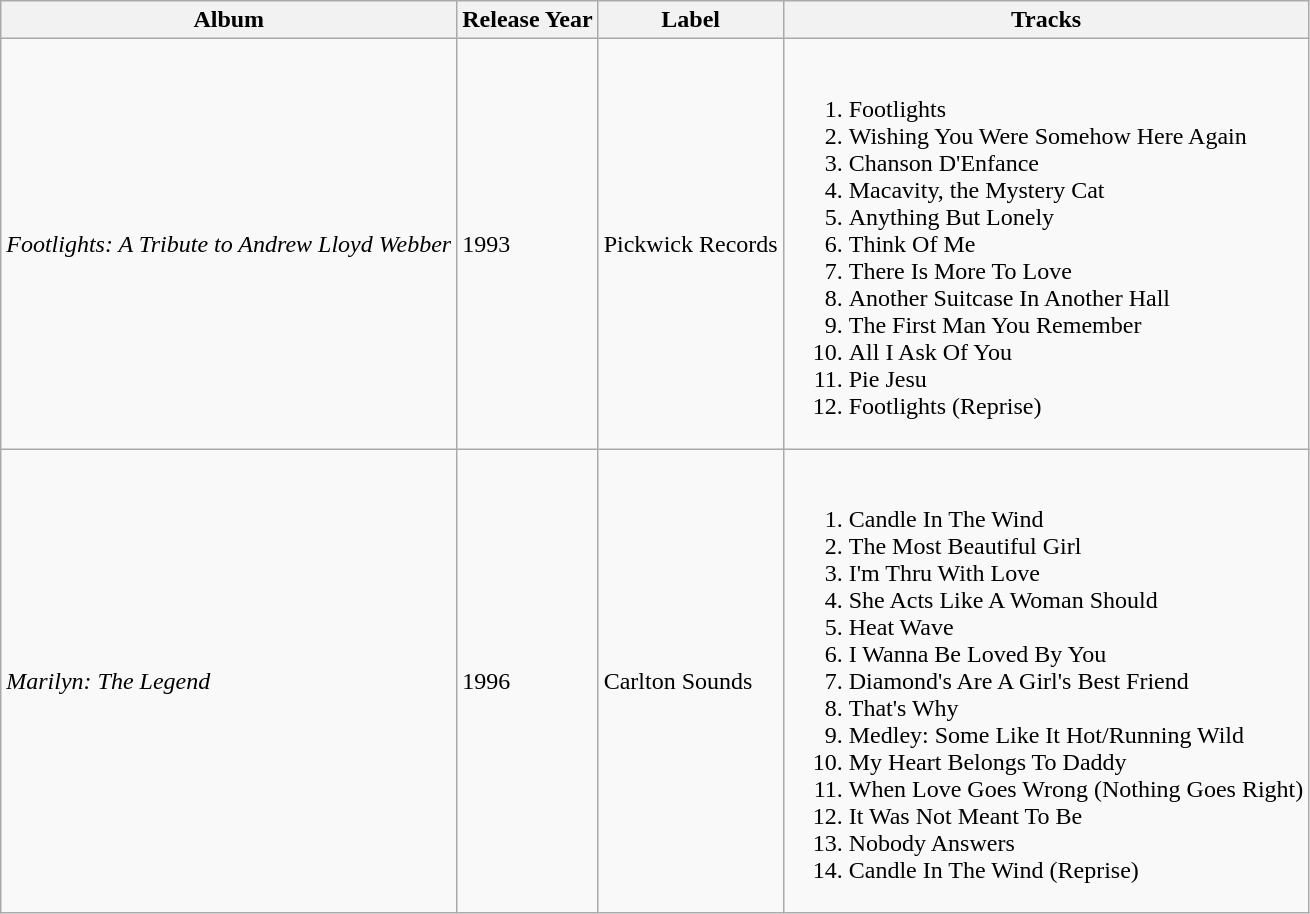<table class="wikitable">
<tr>
<th>Album</th>
<th>Release Year</th>
<th>Label</th>
<th>Tracks</th>
</tr>
<tr>
<td><em>Footlights: A Tribute to Andrew Lloyd Webber</em></td>
<td>1993</td>
<td>Pickwick Records</td>
<td><br><ol><li>Footlights</li><li>Wishing You Were Somehow Here Again</li><li>Chanson D'Enfance</li><li>Macavity, the Mystery Cat</li><li>Anything But Lonely</li><li>Think Of Me</li><li>There Is More To Love</li><li>Another Suitcase In Another Hall</li><li>The First Man You Remember</li><li>All I Ask Of You</li><li>Pie Jesu</li><li>Footlights (Reprise)</li></ol></td>
</tr>
<tr>
<td><em>Marilyn: The Legend</em></td>
<td>1996</td>
<td>Carlton Sounds</td>
<td><br><ol><li>Candle In The Wind</li><li>The Most Beautiful Girl</li><li>I'm Thru With Love</li><li>She Acts Like A Woman Should</li><li>Heat Wave</li><li>I Wanna Be Loved By You</li><li>Diamond's Are A Girl's Best Friend</li><li>That's Why</li><li>Medley: Some Like It Hot/Running Wild</li><li>My Heart Belongs To Daddy</li><li>When Love Goes Wrong (Nothing Goes Right)</li><li>It Was Not Meant To Be</li><li>Nobody Answers</li><li>Candle In The Wind (Reprise)</li></ol></td>
</tr>
</table>
